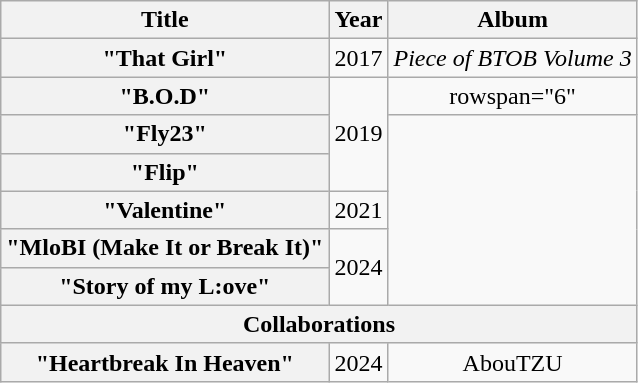<table class="wikitable plainrowheaders" style="text-align:center;">
<tr>
<th scope="col">Title</th>
<th scope="col">Year</th>
<th scope="col">Album</th>
</tr>
<tr>
<th scope="row">"That Girl"</th>
<td>2017</td>
<td><em>Piece of BTOB Volume 3</em></td>
</tr>
<tr>
<th scope="row">"B.O.D"</th>
<td rowspan="3">2019</td>
<td>rowspan="6" </td>
</tr>
<tr>
<th scope="row">"Fly23"</th>
</tr>
<tr>
<th scope="row">"Flip"</th>
</tr>
<tr>
<th scope="row">"Valentine"</th>
<td>2021</td>
</tr>
<tr>
<th scope="row">"MloBI (Make It or Break It)"</th>
<td rowspan="2">2024</td>
</tr>
<tr>
<th scope="row">"Story of my L:ove"</th>
</tr>
<tr>
<th scope="col" colspan="5">Collaborations</th>
</tr>
<tr>
<th scope="row">"Heartbreak In Heaven" </th>
<td>2024</td>
<td>AbouTZU</td>
</tr>
</table>
